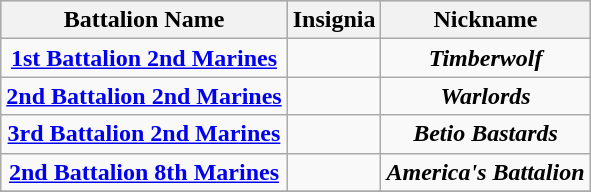<table class="wikitable sortable" style="text-align:center;">
<tr bgcolor="#CCCCCC">
<th><strong>Battalion Name</strong></th>
<th><strong>Insignia</strong></th>
<th><strong>Nickname</strong></th>
</tr>
<tr>
<td><strong><a href='#'>1st Battalion 2nd Marines</a></strong></td>
<td></td>
<td><strong><em>Timberwolf</em></strong></td>
</tr>
<tr>
<td><strong><a href='#'>2nd Battalion 2nd Marines</a></strong></td>
<td></td>
<td><strong><em>Warlords</em></strong></td>
</tr>
<tr>
<td><strong><a href='#'>3rd Battalion 2nd Marines</a></strong></td>
<td></td>
<td><strong><em>Betio Bastards</em></strong></td>
</tr>
<tr>
<td><strong><a href='#'>2nd Battalion 8th Marines</a></strong></td>
<td></td>
<td><strong><em>America's Battalion</em></strong></td>
</tr>
<tr>
</tr>
</table>
